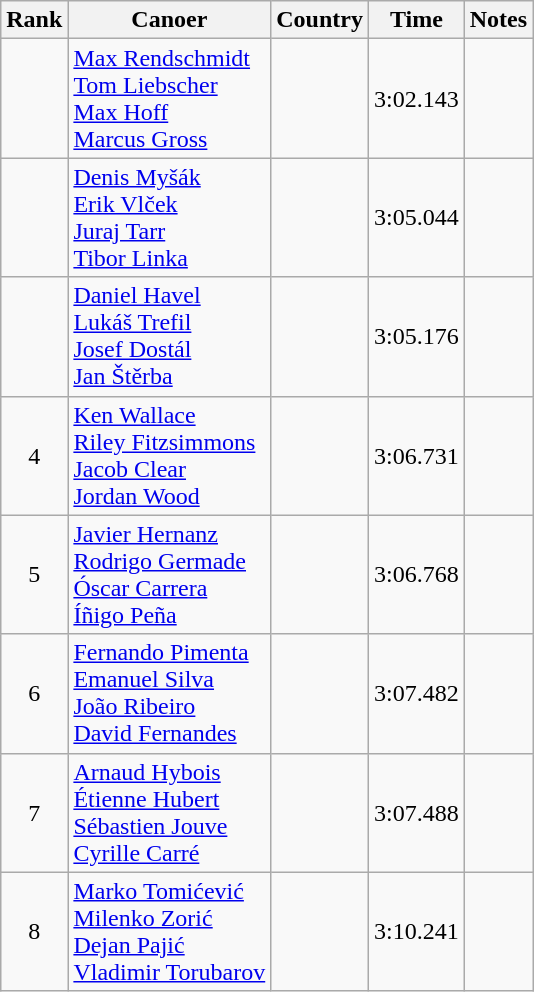<table class="wikitable" style="text-align:center;">
<tr>
<th>Rank</th>
<th>Canoer</th>
<th>Country</th>
<th>Time</th>
<th>Notes</th>
</tr>
<tr>
<td></td>
<td align="left"><a href='#'>Max Rendschmidt</a><br><a href='#'>Tom Liebscher</a><br><a href='#'>Max Hoff</a><br><a href='#'>Marcus Gross</a></td>
<td align="left"></td>
<td>3:02.143</td>
<td></td>
</tr>
<tr>
<td></td>
<td align="left"><a href='#'>Denis Myšák</a><br><a href='#'>Erik Vlček</a><br><a href='#'>Juraj Tarr</a><br><a href='#'>Tibor Linka</a></td>
<td align="left"></td>
<td>3:05.044</td>
<td></td>
</tr>
<tr>
<td></td>
<td align="left"><a href='#'>Daniel Havel</a><br><a href='#'>Lukáš Trefil</a><br><a href='#'>Josef Dostál</a><br><a href='#'>Jan Štěrba</a></td>
<td align="left"></td>
<td>3:05.176</td>
<td></td>
</tr>
<tr>
<td>4</td>
<td align="left"><a href='#'>Ken Wallace</a><br><a href='#'>Riley Fitzsimmons</a><br><a href='#'>Jacob Clear</a><br><a href='#'>Jordan Wood</a></td>
<td align="left"></td>
<td>3:06.731</td>
<td></td>
</tr>
<tr>
<td>5</td>
<td align="left"><a href='#'>Javier Hernanz</a><br><a href='#'>Rodrigo Germade</a><br><a href='#'>Óscar Carrera</a><br><a href='#'>Íñigo Peña</a></td>
<td align="left"></td>
<td>3:06.768</td>
<td></td>
</tr>
<tr>
<td>6</td>
<td align="left"><a href='#'>Fernando Pimenta</a><br><a href='#'>Emanuel Silva</a><br><a href='#'>João Ribeiro</a><br><a href='#'>David Fernandes</a></td>
<td align="left"></td>
<td>3:07.482</td>
<td></td>
</tr>
<tr>
<td>7</td>
<td align="left"><a href='#'>Arnaud Hybois</a><br><a href='#'>Étienne Hubert</a><br><a href='#'>Sébastien Jouve</a><br><a href='#'>Cyrille Carré</a></td>
<td align="left"></td>
<td>3:07.488</td>
<td></td>
</tr>
<tr>
<td>8</td>
<td align="left"><a href='#'>Marko Tomićević</a><br><a href='#'>Milenko Zorić</a><br><a href='#'>Dejan Pajić</a><br><a href='#'>Vladimir Torubarov</a></td>
<td align="left"></td>
<td>3:10.241</td>
<td></td>
</tr>
</table>
